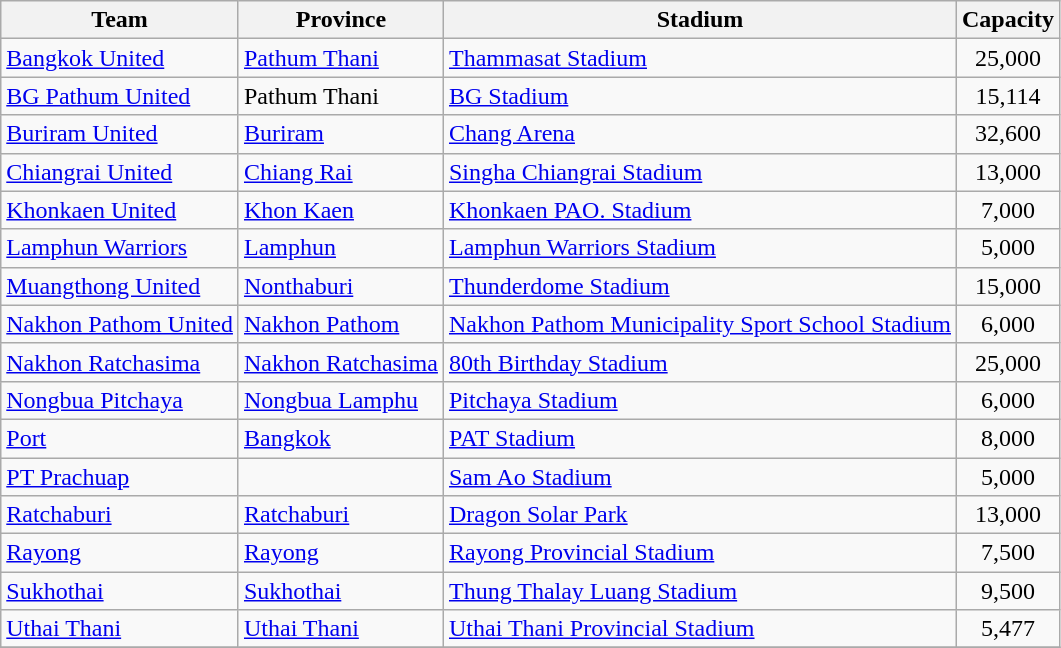<table class="wikitable sortable">
<tr>
<th>Team</th>
<th>Province</th>
<th>Stadium</th>
<th>Capacity</th>
</tr>
<tr>
<td><a href='#'>Bangkok United</a></td>
<td><a href='#'>Pathum Thani</a> </td>
<td><a href='#'>Thammasat Stadium</a></td>
<td style="text-align:center">25,000</td>
</tr>
<tr>
<td><a href='#'>BG Pathum United</a></td>
<td>Pathum Thani </td>
<td><a href='#'>BG Stadium</a></td>
<td style="text-align:center">15,114</td>
</tr>
<tr>
<td><a href='#'>Buriram United</a></td>
<td><a href='#'>Buriram</a></td>
<td><a href='#'>Chang Arena</a></td>
<td style="text-align:center">32,600</td>
</tr>
<tr>
<td><a href='#'>Chiangrai United</a></td>
<td><a href='#'>Chiang Rai</a></td>
<td><a href='#'>Singha Chiangrai Stadium</a></td>
<td style="text-align:center">13,000</td>
</tr>
<tr>
<td><a href='#'>Khonkaen United</a></td>
<td><a href='#'>Khon Kaen</a></td>
<td><a href='#'>Khonkaen PAO. Stadium</a></td>
<td style="text-align:center">7,000</td>
</tr>
<tr>
<td><a href='#'>Lamphun Warriors</a></td>
<td><a href='#'>Lamphun</a></td>
<td><a href='#'>Lamphun Warriors Stadium</a></td>
<td style="text-align:center">5,000</td>
</tr>
<tr>
<td><a href='#'>Muangthong United</a></td>
<td><a href='#'>Nonthaburi</a></td>
<td><a href='#'>Thunderdome Stadium</a></td>
<td style="text-align:center">15,000</td>
</tr>
<tr>
<td><a href='#'>Nakhon Pathom United</a></td>
<td><a href='#'>Nakhon Pathom</a></td>
<td><a href='#'>Nakhon Pathom Municipality Sport School Stadium</a></td>
<td style="text-align:center">6,000</td>
</tr>
<tr>
<td><a href='#'>Nakhon Ratchasima</a></td>
<td><a href='#'>Nakhon Ratchasima</a></td>
<td><a href='#'>80th Birthday Stadium</a></td>
<td style="text-align:center">25,000</td>
</tr>
<tr>
<td><a href='#'>Nongbua Pitchaya</a></td>
<td><a href='#'>Nongbua Lamphu</a></td>
<td><a href='#'>Pitchaya Stadium</a></td>
<td style="text-align:center">6,000</td>
</tr>
<tr>
<td><a href='#'>Port</a></td>
<td><a href='#'>Bangkok</a> </td>
<td><a href='#'>PAT Stadium</a></td>
<td style="text-align:center">8,000</td>
</tr>
<tr>
<td><a href='#'>PT Prachuap</a></td>
<td></td>
<td><a href='#'>Sam Ao Stadium</a></td>
<td style="text-align:center">5,000</td>
</tr>
<tr>
<td><a href='#'>Ratchaburi</a></td>
<td><a href='#'>Ratchaburi</a></td>
<td><a href='#'>Dragon Solar Park</a></td>
<td style="text-align:center">13,000</td>
</tr>
<tr>
<td><a href='#'>Rayong</a></td>
<td><a href='#'>Rayong</a></td>
<td><a href='#'>Rayong Provincial Stadium</a></td>
<td style="text-align:center">7,500</td>
</tr>
<tr>
<td><a href='#'>Sukhothai</a></td>
<td><a href='#'>Sukhothai</a></td>
<td><a href='#'>Thung Thalay Luang Stadium</a></td>
<td style="text-align:center">9,500</td>
</tr>
<tr>
<td><a href='#'>Uthai Thani</a></td>
<td><a href='#'>Uthai Thani</a></td>
<td><a href='#'>Uthai Thani Provincial Stadium</a></td>
<td style="text-align:center">5,477</td>
</tr>
<tr>
</tr>
</table>
